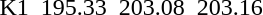<table>
<tr>
<td>K1</td>
<td></td>
<td>195.33</td>
<td></td>
<td>203.08</td>
<td></td>
<td>203.16</td>
</tr>
</table>
